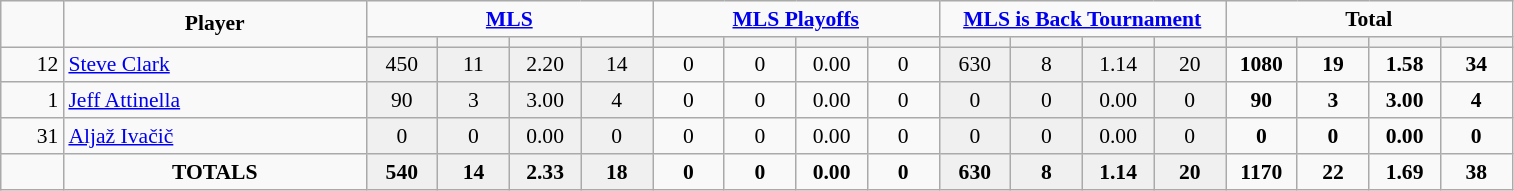<table class="wikitable" style="font-size: 90%; text-align: center;">
<tr>
<td rowspan="2" style="width:35px; text-align:center;"><strong></strong></td>
<td rowspan="2" style="width:195px; text-align:center;"><strong>Player</strong></td>
<td colspan="4" style="text-align:center;"><strong><a href='#'>MLS</a></strong></td>
<td colspan="4" style="text-align:center;"><strong><a href='#'>MLS Playoffs</a></strong></td>
<td colspan="4" style="text-align:center;"><strong><a href='#'>MLS is Back Tournament</a></strong></td>
<td colspan="4" style="text-align:center;"><strong>Total</strong></td>
</tr>
<tr>
<th width=41></th>
<th width=41></th>
<th width=41></th>
<th width=41></th>
<th width=41></th>
<th width=41></th>
<th width=41></th>
<th width=41></th>
<th width=41></th>
<th width=41></th>
<th width=41></th>
<th width=41></th>
<th width=41></th>
<th width=41></th>
<th width=41></th>
<th width=41></th>
</tr>
<tr>
<td style="text-align: right;">12</td>
<td style="text-align: left;"> <a href='#'>Steve Clark</a></td>
<td style="background: #F0F0F0;">450</td>
<td style="background: #F0F0F0;">11</td>
<td style="background: #F0F0F0;">2.20</td>
<td style="background: #F0F0F0;">14</td>
<td>0</td>
<td>0</td>
<td>0.00</td>
<td>0</td>
<td style="background: #F0F0F0;">630</td>
<td style="background: #F0F0F0;">8</td>
<td style="background: #F0F0F0;">1.14</td>
<td style="background: #F0F0F0;">20</td>
<td><strong>1080</strong></td>
<td><strong>19</strong></td>
<td><strong>1.58</strong></td>
<td><strong>34</strong></td>
</tr>
<tr>
<td style="text-align: right;">1</td>
<td style="text-align: left;"> <a href='#'>Jeff Attinella</a></td>
<td style="background: #F0F0F0;">90</td>
<td style="background: #F0F0F0;">3</td>
<td style="background: #F0F0F0;">3.00</td>
<td style="background: #F0F0F0;">4</td>
<td>0</td>
<td>0</td>
<td>0.00</td>
<td>0</td>
<td style="background: #F0F0F0;">0</td>
<td style="background: #F0F0F0;">0</td>
<td style="background: #F0F0F0;">0.00</td>
<td style="background: #F0F0F0;">0</td>
<td><strong>90</strong></td>
<td><strong>3</strong></td>
<td><strong>3.00</strong></td>
<td><strong>4</strong></td>
</tr>
<tr>
<td style="text-align: right;">31</td>
<td style="text-align: left;"> <a href='#'>Aljaž Ivačič</a></td>
<td style="background: #F0F0F0;">0</td>
<td style="background: #F0F0F0;">0</td>
<td style="background: #F0F0F0;">0.00</td>
<td style="background: #F0F0F0;">0</td>
<td>0</td>
<td>0</td>
<td>0.00</td>
<td>0</td>
<td style="background: #F0F0F0;">0</td>
<td style="background: #F0F0F0;">0</td>
<td style="background: #F0F0F0;">0.00</td>
<td style="background: #F0F0F0;">0</td>
<td><strong>0</strong></td>
<td><strong>0</strong></td>
<td><strong>0.00</strong></td>
<td><strong>0</strong></td>
</tr>
<tr>
<td></td>
<td><strong>TOTALS</strong></td>
<td style="background: #F0F0F0;"><strong>540</strong></td>
<td style="background: #F0F0F0;"><strong>14</strong></td>
<td style="background: #F0F0F0;"><strong>2.33</strong></td>
<td style="background: #F0F0F0;"><strong>18</strong></td>
<td><strong>0</strong></td>
<td><strong>0</strong></td>
<td><strong>0.00</strong></td>
<td><strong>0</strong></td>
<td style="background: #F0F0F0;"><strong>630</strong></td>
<td style="background: #F0F0F0;"><strong>8</strong></td>
<td style="background: #F0F0F0;"><strong>1.14</strong></td>
<td style="background: #F0F0F0;"><strong>20</strong></td>
<td><strong>1170</strong></td>
<td><strong>22</strong></td>
<td><strong>1.69</strong></td>
<td><strong>38</strong></td>
</tr>
</table>
